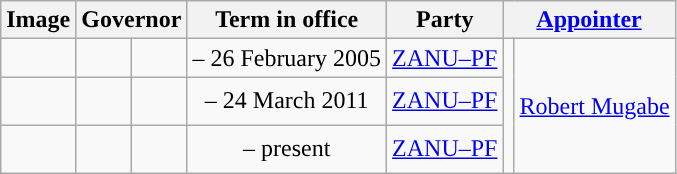<table class="wikitable sortable" style="text-align:center;">
<tr>
<th scope="col" class="unsortable">Image</th>
<th colspan="2" scope="col">Governor</th>
<th scope="col">Term in office</th>
<th scope="col">Party</th>
<th colspan="2" scope="col"><a href='#'>Appointer</a></th>
</tr>
<tr>
<td></td>
<td style="background:"></td>
<td></td>
<td> – 26 February 2005</td>
<td><a href='#'>ZANU–PF</a></td>
<td rowspan="3" style="background:"></td>
<td rowspan="3"><a href='#'>Robert Mugabe</a></td>
</tr>
<tr style="height:2em;">
<td></td>
<td style="background:"></td>
<td></td>
<td> – 24 March 2011</td>
<td><a href='#'>ZANU–PF</a></td>
</tr>
<tr style="height:2em;">
<td></td>
<td style="background:"></td>
<td></td>
<td> – present</td>
<td><a href='#'>ZANU–PF</a></td>
</tr>
</table>
